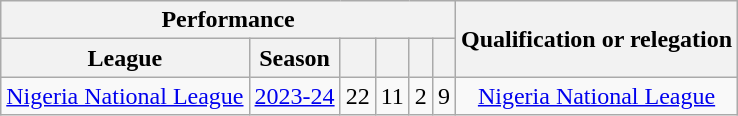<table class="wikitable" style="text-align: center">
<tr>
<th colspan="6">Performance</th>
<th rowspan="2">Qualification or relegation</th>
</tr>
<tr>
<th>League</th>
<th>Season</th>
<th></th>
<th></th>
<th></th>
<th></th>
</tr>
<tr>
<td><a href='#'>Nigeria National League</a></td>
<td><a href='#'>2023-24</a></td>
<td>22</td>
<td>11</td>
<td>2</td>
<td>9</td>
<td><a href='#'> Nigeria National League</a></td>
</tr>
</table>
